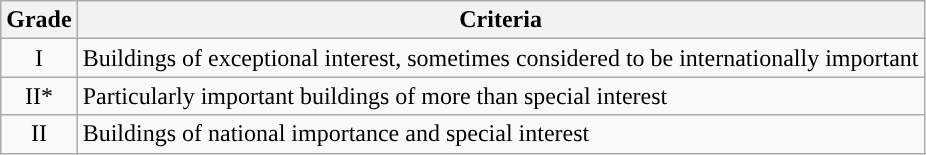<table class="wikitable">
<tr>
<th>Grade</th>
<th>Criteria</th>
</tr>
<tr>
<td align="center" >I</td>
<td>Buildings of exceptional interest, sometimes considered to be internationally important</td>
</tr>
<tr>
<td align="center" >II*</td>
<td>Particularly important buildings of more than special interest</td>
</tr>
<tr>
<td align="center" >II</td>
<td>Buildings of national importance and special interest</td>
</tr>
</table>
